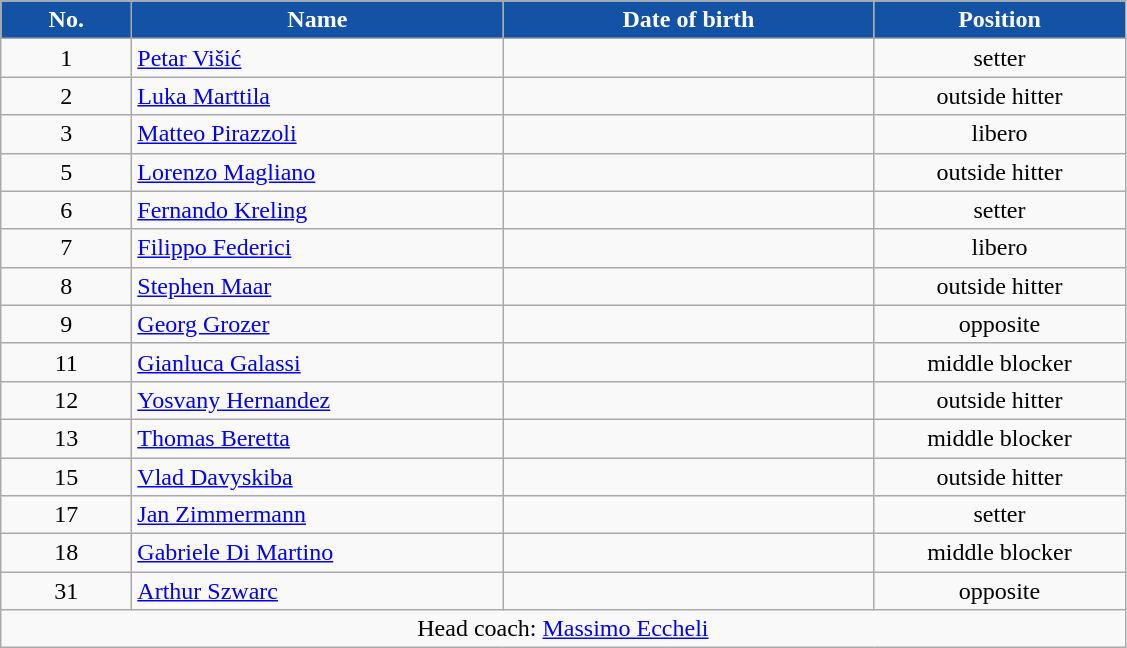<table class="wikitable sortable" style="font-size:100%; text-align:center;">
<tr>
<th style="width:5em; color:#ffffff;  background-color:#1352a5">No.</th>
<th style="width:15em; color:#ffffff; background-color:#1352a5">Name</th>
<th style="width:15em; color:#ffffff; background-color:#1352a5">Date of birth</th>
<th style="width:10em; color:#ffffff; background-color:#1352a5">Position</th>
</tr>
<tr>
<td>1</td>
<td align=left> <a href='#'>Petar Višić</a></td>
<td align=right></td>
<td>setter</td>
</tr>
<tr>
<td>2</td>
<td align=left> <a href='#'>Luka Marttila</a></td>
<td align=right></td>
<td>outside hitter</td>
</tr>
<tr>
<td>3</td>
<td align=left> <a href='#'>Matteo Pirazzoli</a></td>
<td align=right></td>
<td>libero</td>
</tr>
<tr>
<td>5</td>
<td align=left> <a href='#'>Lorenzo Magliano</a></td>
<td align=right></td>
<td>outside hitter</td>
</tr>
<tr>
<td>6</td>
<td align=left> <a href='#'>Fernando Kreling</a></td>
<td align=right></td>
<td>setter</td>
</tr>
<tr>
<td>7</td>
<td align=left> <a href='#'>Filippo Federici</a></td>
<td align=right></td>
<td>libero</td>
</tr>
<tr>
<td>8</td>
<td align=left> <a href='#'>Stephen Maar</a></td>
<td align=right></td>
<td>outside hitter</td>
</tr>
<tr>
<td>9</td>
<td align=left> <a href='#'>Georg Grozer</a></td>
<td align=right></td>
<td>opposite</td>
</tr>
<tr>
<td>11</td>
<td align=left> <a href='#'>Gianluca Galassi</a></td>
<td align=right></td>
<td>middle blocker</td>
</tr>
<tr>
<td>12</td>
<td align=left> <a href='#'>Yosvany Hernandez</a></td>
<td align=right></td>
<td>outside hitter</td>
</tr>
<tr>
<td>13</td>
<td align=left> <a href='#'>Thomas Beretta</a></td>
<td align=right></td>
<td>middle blocker</td>
</tr>
<tr>
<td>15</td>
<td align=left> <a href='#'>Vlad Davyskiba</a></td>
<td align=right></td>
<td>outside hitter</td>
</tr>
<tr>
<td>17</td>
<td align=left> <a href='#'>Jan Zimmermann</a></td>
<td align=right></td>
<td>setter</td>
</tr>
<tr>
<td>18</td>
<td align=left> <a href='#'>Gabriele Di Martino</a></td>
<td align=right></td>
<td>middle blocker</td>
</tr>
<tr>
<td>31</td>
<td align=left> <a href='#'>Arthur Szwarc</a></td>
<td align=right></td>
<td>opposite</td>
</tr>
<tr>
<td colspan=4>Head coach:  <a href='#'>Massimo Eccheli</a></td>
</tr>
</table>
